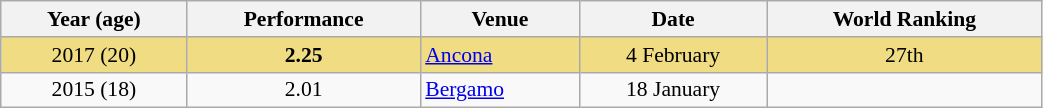<table class="wikitable" width=55% style="font-size:90%; text-align:center;">
<tr>
<th>Year (age)</th>
<th>Performance</th>
<th>Venue</th>
<th>Date</th>
<th>World Ranking</th>
</tr>
<tr bgcolor=#F0DC82>
<td>2017 (20)</td>
<td><strong>2.25</strong></td>
<td align=left> <a href='#'>Ancona</a></td>
<td>4 February</td>
<td>27th</td>
</tr>
<tr>
<td>2015 (18)</td>
<td>2.01</td>
<td align=left> <a href='#'>Bergamo</a></td>
<td>18 January</td>
<td></td>
</tr>
</table>
